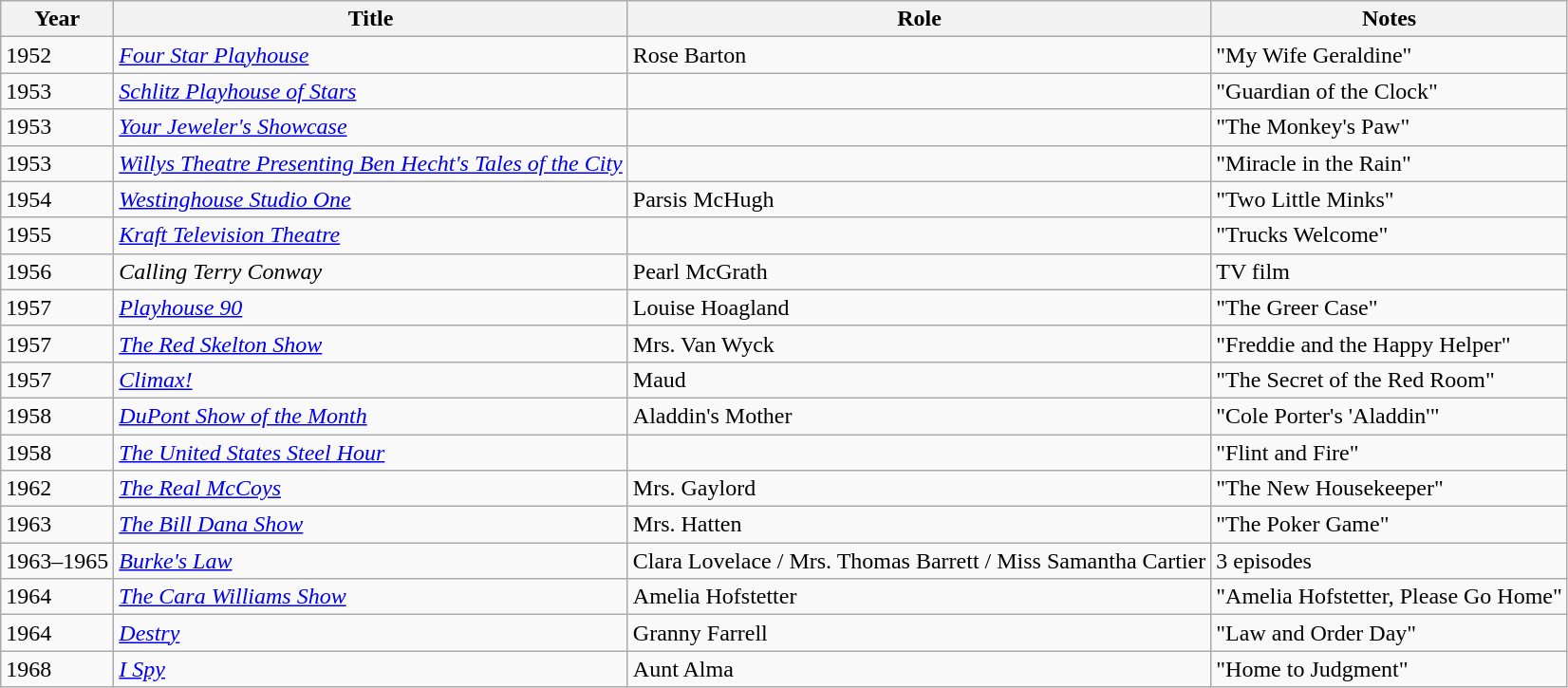<table class="wikitable sortable">
<tr>
<th>Year</th>
<th>Title</th>
<th>Role</th>
<th class="unsortable">Notes</th>
</tr>
<tr>
<td>1952</td>
<td><em><a href='#'>Four Star Playhouse</a></em></td>
<td>Rose Barton</td>
<td>"My Wife Geraldine"</td>
</tr>
<tr>
<td>1953</td>
<td><em><a href='#'>Schlitz Playhouse of Stars</a></em></td>
<td></td>
<td>"Guardian of the Clock"</td>
</tr>
<tr>
<td>1953</td>
<td><em><a href='#'>Your Jeweler's Showcase</a></em></td>
<td></td>
<td>"The Monkey's Paw"</td>
</tr>
<tr>
<td>1953</td>
<td><em><a href='#'>Willys Theatre Presenting Ben Hecht's Tales of the City</a></em></td>
<td></td>
<td>"Miracle in the Rain"</td>
</tr>
<tr>
<td>1954</td>
<td><em><a href='#'>Westinghouse Studio One</a></em></td>
<td>Parsis McHugh</td>
<td>"Two Little Minks"</td>
</tr>
<tr>
<td>1955</td>
<td><em><a href='#'>Kraft Television Theatre</a></em></td>
<td></td>
<td>"Trucks Welcome"</td>
</tr>
<tr>
<td>1956</td>
<td><em>Calling Terry Conway</em></td>
<td>Pearl McGrath</td>
<td>TV film</td>
</tr>
<tr>
<td>1957</td>
<td><em><a href='#'>Playhouse 90</a></em></td>
<td>Louise Hoagland</td>
<td>"The Greer Case"</td>
</tr>
<tr>
<td>1957</td>
<td data-sort-value="Red Skelton Show, The"><em><a href='#'>The Red Skelton Show</a></em></td>
<td>Mrs. Van Wyck</td>
<td>"Freddie and the Happy Helper"</td>
</tr>
<tr>
<td>1957</td>
<td><em><a href='#'>Climax!</a></em></td>
<td>Maud</td>
<td>"The Secret of the Red Room"</td>
</tr>
<tr>
<td>1958</td>
<td><em><a href='#'>DuPont Show of the Month</a></em></td>
<td>Aladdin's Mother</td>
<td>"Cole Porter's 'Aladdin'"</td>
</tr>
<tr>
<td>1958</td>
<td data-sort-value="United States Steel Hour, The"><em><a href='#'>The United States Steel Hour</a></em></td>
<td></td>
<td>"Flint and Fire"</td>
</tr>
<tr>
<td>1962</td>
<td data-sort-value="Real McCoys, The"><em><a href='#'>The Real McCoys</a></em></td>
<td>Mrs. Gaylord</td>
<td>"The New Housekeeper"</td>
</tr>
<tr>
<td>1963</td>
<td data-sort-value="Bill Dana Show, The"><em><a href='#'>The Bill Dana Show</a></em></td>
<td>Mrs. Hatten</td>
<td>"The Poker Game"</td>
</tr>
<tr>
<td>1963–1965</td>
<td><em><a href='#'>Burke's Law</a></em></td>
<td>Clara Lovelace / Mrs. Thomas Barrett / Miss Samantha Cartier</td>
<td>3 episodes</td>
</tr>
<tr>
<td>1964</td>
<td data-sort-value="Cara Williams Show, The"><em><a href='#'>The Cara Williams Show</a></em></td>
<td>Amelia Hofstetter</td>
<td>"Amelia Hofstetter, Please Go Home"</td>
</tr>
<tr>
<td>1964</td>
<td><em><a href='#'>Destry</a></em></td>
<td>Granny Farrell</td>
<td>"Law and Order Day"</td>
</tr>
<tr>
<td>1968</td>
<td><em><a href='#'>I Spy</a></em></td>
<td>Aunt Alma</td>
<td>"Home to Judgment"</td>
</tr>
</table>
